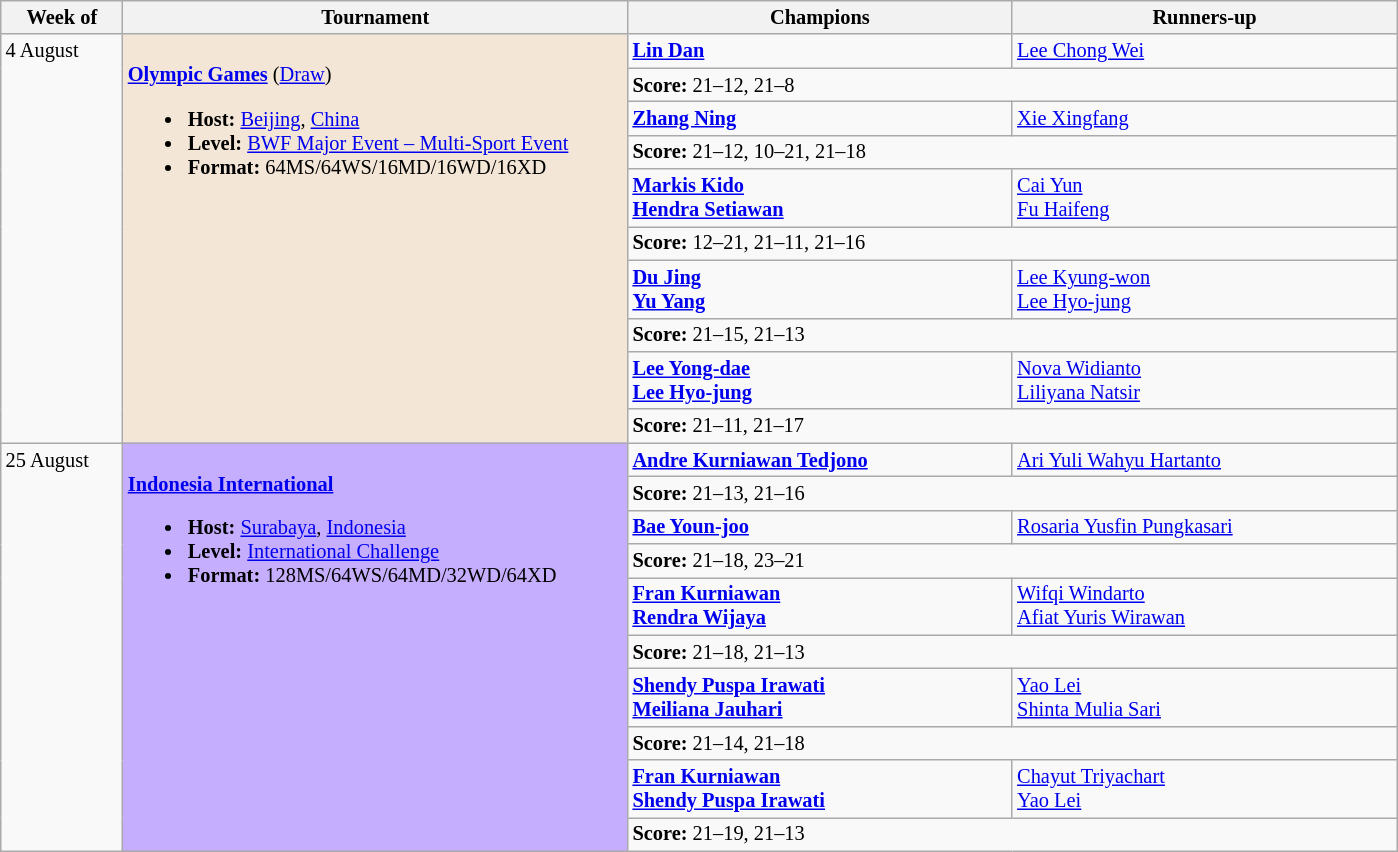<table class=wikitable style=font-size:85%>
<tr>
<th width=75>Week of</th>
<th width=330>Tournament</th>
<th width=250>Champions</th>
<th width=250>Runners-up</th>
</tr>
<tr valign=top>
<td rowspan=10>4 August</td>
<td style="background:#F3E6D7;" rowspan="10"><br><strong><a href='#'>Olympic Games</a></strong> (<a href='#'>Draw</a>)<ul><li><strong>Host:</strong> <a href='#'>Beijing</a>, <a href='#'>China</a></li><li><strong>Level:</strong> <a href='#'>BWF Major Event – Multi-Sport Event</a></li><li><strong>Format:</strong> 64MS/64WS/16MD/16WD/16XD</li></ul></td>
<td><strong> <a href='#'>Lin Dan</a></strong></td>
<td> <a href='#'>Lee Chong Wei</a></td>
</tr>
<tr>
<td colspan=2><strong>Score:</strong> 21–12, 21–8</td>
</tr>
<tr valign=top>
<td><strong> <a href='#'>Zhang Ning</a></strong></td>
<td> <a href='#'>Xie Xingfang</a></td>
</tr>
<tr>
<td colspan=2><strong>Score:</strong> 21–12, 10–21, 21–18</td>
</tr>
<tr valign=top>
<td><strong> <a href='#'>Markis Kido</a><br> <a href='#'>Hendra Setiawan</a></strong></td>
<td> <a href='#'>Cai Yun</a><br> <a href='#'>Fu Haifeng</a></td>
</tr>
<tr>
<td colspan=2><strong>Score:</strong> 12–21, 21–11, 21–16</td>
</tr>
<tr valign=top>
<td><strong> <a href='#'>Du Jing</a><br> <a href='#'>Yu Yang</a></strong></td>
<td> <a href='#'>Lee Kyung-won</a><br> <a href='#'>Lee Hyo-jung</a></td>
</tr>
<tr>
<td colspan=2><strong>Score:</strong> 21–15, 21–13</td>
</tr>
<tr valign=top>
<td><strong> <a href='#'>Lee Yong-dae</a><br> <a href='#'>Lee Hyo-jung</a></strong></td>
<td> <a href='#'>Nova Widianto</a><br> <a href='#'>Liliyana Natsir</a></td>
</tr>
<tr>
<td colspan=2><strong>Score:</strong> 21–11, 21–17</td>
</tr>
<tr valign=top>
<td rowspan=10>25 August</td>
<td style="background:#C6AEFF;" rowspan="10"><br><strong><a href='#'>Indonesia International</a></strong><ul><li><strong>Host:</strong> <a href='#'>Surabaya</a>, <a href='#'>Indonesia</a></li><li><strong>Level:</strong> <a href='#'>International Challenge</a></li><li><strong>Format:</strong> 128MS/64WS/64MD/32WD/64XD</li></ul></td>
<td><strong> <a href='#'>Andre Kurniawan Tedjono</a></strong></td>
<td> <a href='#'>Ari Yuli Wahyu Hartanto</a></td>
</tr>
<tr>
<td colspan=2><strong>Score:</strong> 21–13, 21–16</td>
</tr>
<tr valign=top>
<td><strong> <a href='#'>Bae Youn-joo</a></strong></td>
<td> <a href='#'>Rosaria Yusfin Pungkasari</a></td>
</tr>
<tr>
<td colspan=2><strong>Score:</strong> 21–18, 23–21</td>
</tr>
<tr valign=top>
<td><strong> <a href='#'>Fran Kurniawan</a><br> <a href='#'>Rendra Wijaya</a></strong></td>
<td> <a href='#'>Wifqi Windarto</a><br> <a href='#'>Afiat Yuris Wirawan</a></td>
</tr>
<tr>
<td colspan=2><strong>Score:</strong> 21–18, 21–13</td>
</tr>
<tr valign=top>
<td><strong> <a href='#'>Shendy Puspa Irawati</a><br> <a href='#'>Meiliana Jauhari</a></strong></td>
<td> <a href='#'>Yao Lei</a><br> <a href='#'>Shinta Mulia Sari</a></td>
</tr>
<tr>
<td colspan=2><strong>Score:</strong> 21–14, 21–18</td>
</tr>
<tr valign=top>
<td><strong> <a href='#'>Fran Kurniawan</a><br> <a href='#'>Shendy Puspa Irawati</a></strong></td>
<td> <a href='#'>Chayut Triyachart</a><br> <a href='#'>Yao Lei</a></td>
</tr>
<tr>
<td colspan=2><strong>Score:</strong> 21–19, 21–13</td>
</tr>
</table>
